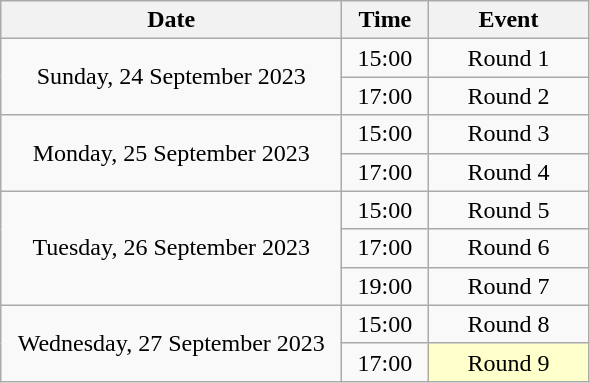<table class = "wikitable" style="text-align:center;">
<tr>
<th width=220>Date</th>
<th width=50>Time</th>
<th width=100>Event</th>
</tr>
<tr>
<td rowspan=2>Sunday, 24 September 2023</td>
<td>15:00</td>
<td>Round 1</td>
</tr>
<tr>
<td>17:00</td>
<td>Round 2</td>
</tr>
<tr>
<td rowspan=2>Monday, 25 September 2023</td>
<td>15:00</td>
<td>Round 3</td>
</tr>
<tr>
<td>17:00</td>
<td>Round 4</td>
</tr>
<tr>
<td rowspan=3>Tuesday, 26 September 2023</td>
<td>15:00</td>
<td>Round 5</td>
</tr>
<tr>
<td>17:00</td>
<td>Round 6</td>
</tr>
<tr>
<td>19:00</td>
<td>Round 7</td>
</tr>
<tr>
<td rowspan=2>Wednesday, 27 September 2023</td>
<td>15:00</td>
<td>Round 8</td>
</tr>
<tr>
<td>17:00</td>
<td style="background:#ffffcc;">Round 9</td>
</tr>
</table>
